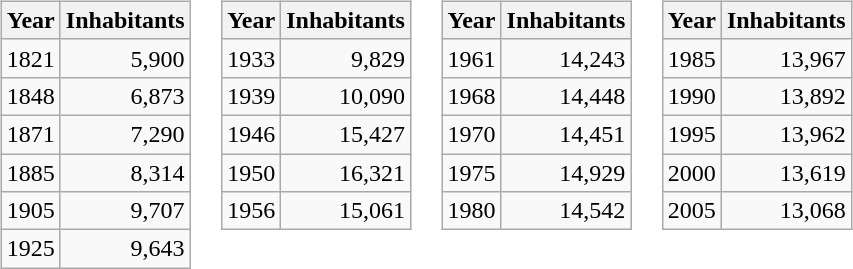<table>
<tr>
<td><br><table class="wikitable">
<tr>
<th>Year</th>
<th>Inhabitants</th>
</tr>
<tr>
<td>1821</td>
<td style="text-align:right;">5,900</td>
</tr>
<tr>
<td>1848</td>
<td style="text-align:right;">6,873</td>
</tr>
<tr>
<td>1871</td>
<td style="text-align:right;">7,290</td>
</tr>
<tr>
<td>1885</td>
<td style="text-align:right;">8,314</td>
</tr>
<tr>
<td>1905</td>
<td style="text-align:right;">9,707</td>
</tr>
<tr>
<td>1925</td>
<td style="text-align:right;">9,643</td>
</tr>
</table>
</td>
<td style="vertical-align:top;"><br><table class="wikitable">
<tr>
<th>Year</th>
<th>Inhabitants</th>
</tr>
<tr>
<td>1933</td>
<td style="text-align:right;">9,829</td>
</tr>
<tr>
<td>1939</td>
<td style="text-align:right;">10,090</td>
</tr>
<tr>
<td>1946</td>
<td style="text-align:right;">15,427</td>
</tr>
<tr>
<td>1950</td>
<td style="text-align:right;">16,321</td>
</tr>
<tr>
<td>1956</td>
<td style="text-align:right;">15,061</td>
</tr>
</table>
</td>
<td style="vertical-align:top;"><br><table class="wikitable">
<tr>
<th>Year</th>
<th>Inhabitants</th>
</tr>
<tr>
<td>1961</td>
<td style="text-align:right;">14,243</td>
</tr>
<tr>
<td>1968</td>
<td style="text-align:right;">14,448</td>
</tr>
<tr>
<td>1970</td>
<td style="text-align:right;">14,451</td>
</tr>
<tr>
<td>1975</td>
<td style="text-align:right;">14,929</td>
</tr>
<tr>
<td>1980</td>
<td style="text-align:right;">14,542</td>
</tr>
</table>
</td>
<td style="vertical-align:top;"><br><table class="wikitable">
<tr>
<th>Year</th>
<th>Inhabitants</th>
</tr>
<tr>
<td>1985</td>
<td style="text-align:right;">13,967</td>
</tr>
<tr>
<td>1990</td>
<td style="text-align:right;">13,892</td>
</tr>
<tr>
<td>1995</td>
<td style="text-align:right;">13,962</td>
</tr>
<tr>
<td>2000</td>
<td style="text-align:right;">13,619</td>
</tr>
<tr>
<td>2005</td>
<td style="text-align:right;">13,068</td>
</tr>
</table>
</td>
</tr>
</table>
